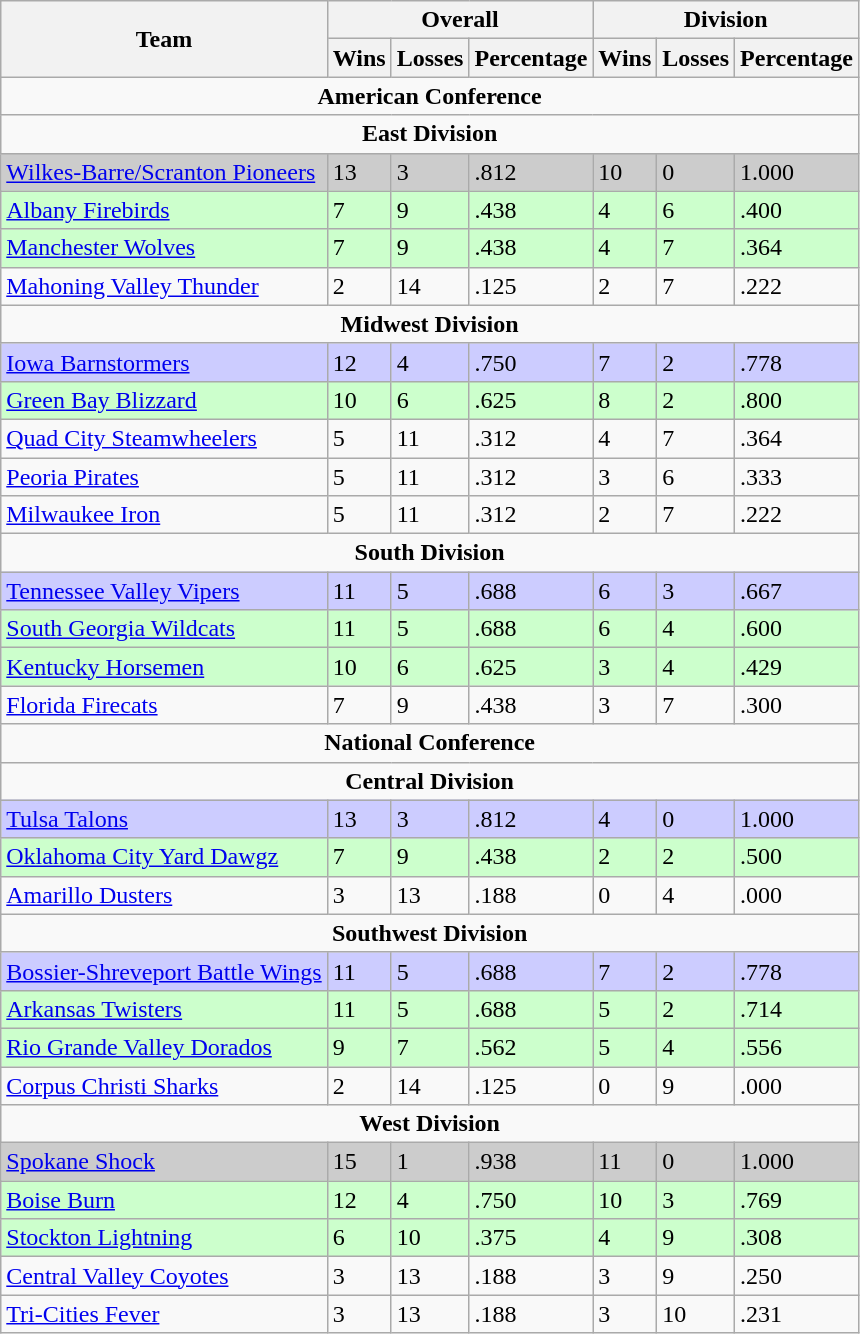<table class="wikitable">
<tr>
<th rowspan="2" align="center">Team</th>
<th colspan="3" align="center">Overall</th>
<th colspan="3" align="center">Division</th>
</tr>
<tr>
<th>Wins</th>
<th>Losses</th>
<th>Percentage</th>
<th>Wins</th>
<th>Losses</th>
<th>Percentage</th>
</tr>
<tr>
<td colspan="7" align="center"><strong>American Conference</strong></td>
</tr>
<tr>
<td colspan="7" align="center"><strong>East Division</strong></td>
</tr>
<tr bgcolor=#cccccc>
<td><a href='#'>Wilkes-Barre/Scranton Pioneers</a></td>
<td>13</td>
<td>3</td>
<td>.812</td>
<td>10</td>
<td>0</td>
<td>1.000</td>
</tr>
<tr bgcolor=#ccffcc>
<td><a href='#'>Albany Firebirds</a></td>
<td>7</td>
<td>9</td>
<td>.438</td>
<td>4</td>
<td>6</td>
<td>.400</td>
</tr>
<tr bgcolor=#ccffcc>
<td><a href='#'>Manchester Wolves</a></td>
<td>7</td>
<td>9</td>
<td>.438</td>
<td>4</td>
<td>7</td>
<td>.364</td>
</tr>
<tr>
<td><a href='#'>Mahoning Valley Thunder</a></td>
<td>2</td>
<td>14</td>
<td>.125</td>
<td>2</td>
<td>7</td>
<td>.222</td>
</tr>
<tr>
<td colspan="7" align="center"><strong>Midwest Division</strong></td>
</tr>
<tr bgcolor=#ccccff>
<td><a href='#'>Iowa Barnstormers</a></td>
<td>12</td>
<td>4</td>
<td>.750</td>
<td>7</td>
<td>2</td>
<td>.778</td>
</tr>
<tr bgcolor=#ccffcc>
<td><a href='#'>Green Bay Blizzard</a></td>
<td>10</td>
<td>6</td>
<td>.625</td>
<td>8</td>
<td>2</td>
<td>.800</td>
</tr>
<tr>
<td><a href='#'>Quad City Steamwheelers</a></td>
<td>5</td>
<td>11</td>
<td>.312</td>
<td>4</td>
<td>7</td>
<td>.364</td>
</tr>
<tr>
<td><a href='#'>Peoria Pirates</a></td>
<td>5</td>
<td>11</td>
<td>.312</td>
<td>3</td>
<td>6</td>
<td>.333</td>
</tr>
<tr>
<td><a href='#'>Milwaukee Iron</a></td>
<td>5</td>
<td>11</td>
<td>.312</td>
<td>2</td>
<td>7</td>
<td>.222</td>
</tr>
<tr>
<td colspan="7" align="center"><strong>South Division</strong></td>
</tr>
<tr bgcolor=#ccccff>
<td><a href='#'>Tennessee Valley Vipers</a></td>
<td>11</td>
<td>5</td>
<td>.688</td>
<td>6</td>
<td>3</td>
<td>.667</td>
</tr>
<tr bgcolor=#ccffcc>
<td><a href='#'>South Georgia Wildcats</a></td>
<td>11</td>
<td>5</td>
<td>.688</td>
<td>6</td>
<td>4</td>
<td>.600</td>
</tr>
<tr bgcolor=#ccffcc>
<td><a href='#'>Kentucky Horsemen</a></td>
<td>10</td>
<td>6</td>
<td>.625</td>
<td>3</td>
<td>4</td>
<td>.429</td>
</tr>
<tr>
<td><a href='#'>Florida Firecats</a></td>
<td>7</td>
<td>9</td>
<td>.438</td>
<td>3</td>
<td>7</td>
<td>.300</td>
</tr>
<tr>
<td colspan="7" align="center"><strong>National Conference</strong></td>
</tr>
<tr>
<td colspan="7" align="center"><strong>Central Division</strong></td>
</tr>
<tr bgcolor=#ccccff>
<td><a href='#'>Tulsa Talons</a></td>
<td>13</td>
<td>3</td>
<td>.812</td>
<td>4</td>
<td>0</td>
<td>1.000</td>
</tr>
<tr bgcolor=#ccffcc>
<td><a href='#'>Oklahoma City Yard Dawgz</a></td>
<td>7</td>
<td>9</td>
<td>.438</td>
<td>2</td>
<td>2</td>
<td>.500</td>
</tr>
<tr>
<td><a href='#'>Amarillo Dusters</a></td>
<td>3</td>
<td>13</td>
<td>.188</td>
<td>0</td>
<td>4</td>
<td>.000</td>
</tr>
<tr>
<td colspan="7" align="center"><strong>Southwest Division</strong></td>
</tr>
<tr bgcolor=#ccccff>
<td><a href='#'>Bossier-Shreveport Battle Wings</a></td>
<td>11</td>
<td>5</td>
<td>.688</td>
<td>7</td>
<td>2</td>
<td>.778</td>
</tr>
<tr bgcolor=#ccffcc>
<td><a href='#'>Arkansas Twisters</a></td>
<td>11</td>
<td>5</td>
<td>.688</td>
<td>5</td>
<td>2</td>
<td>.714</td>
</tr>
<tr bgcolor=#ccffcc>
<td><a href='#'>Rio Grande Valley Dorados</a></td>
<td>9</td>
<td>7</td>
<td>.562</td>
<td>5</td>
<td>4</td>
<td>.556</td>
</tr>
<tr>
<td><a href='#'>Corpus Christi Sharks</a></td>
<td>2</td>
<td>14</td>
<td>.125</td>
<td>0</td>
<td>9</td>
<td>.000</td>
</tr>
<tr>
<td colspan="7" align="center"><strong>West Division</strong></td>
</tr>
<tr bgcolor=#cccccc>
<td><a href='#'>Spokane Shock</a></td>
<td>15</td>
<td>1</td>
<td>.938</td>
<td>11</td>
<td>0</td>
<td>1.000</td>
</tr>
<tr bgcolor=#ccffcc>
<td><a href='#'>Boise Burn</a></td>
<td>12</td>
<td>4</td>
<td>.750</td>
<td>10</td>
<td>3</td>
<td>.769</td>
</tr>
<tr bgcolor=#ccffcc>
<td><a href='#'>Stockton Lightning</a></td>
<td>6</td>
<td>10</td>
<td>.375</td>
<td>4</td>
<td>9</td>
<td>.308</td>
</tr>
<tr>
<td><a href='#'>Central Valley Coyotes</a></td>
<td>3</td>
<td>13</td>
<td>.188</td>
<td>3</td>
<td>9</td>
<td>.250</td>
</tr>
<tr>
<td><a href='#'>Tri-Cities Fever</a></td>
<td>3</td>
<td>13</td>
<td>.188</td>
<td>3</td>
<td>10</td>
<td>.231</td>
</tr>
</table>
